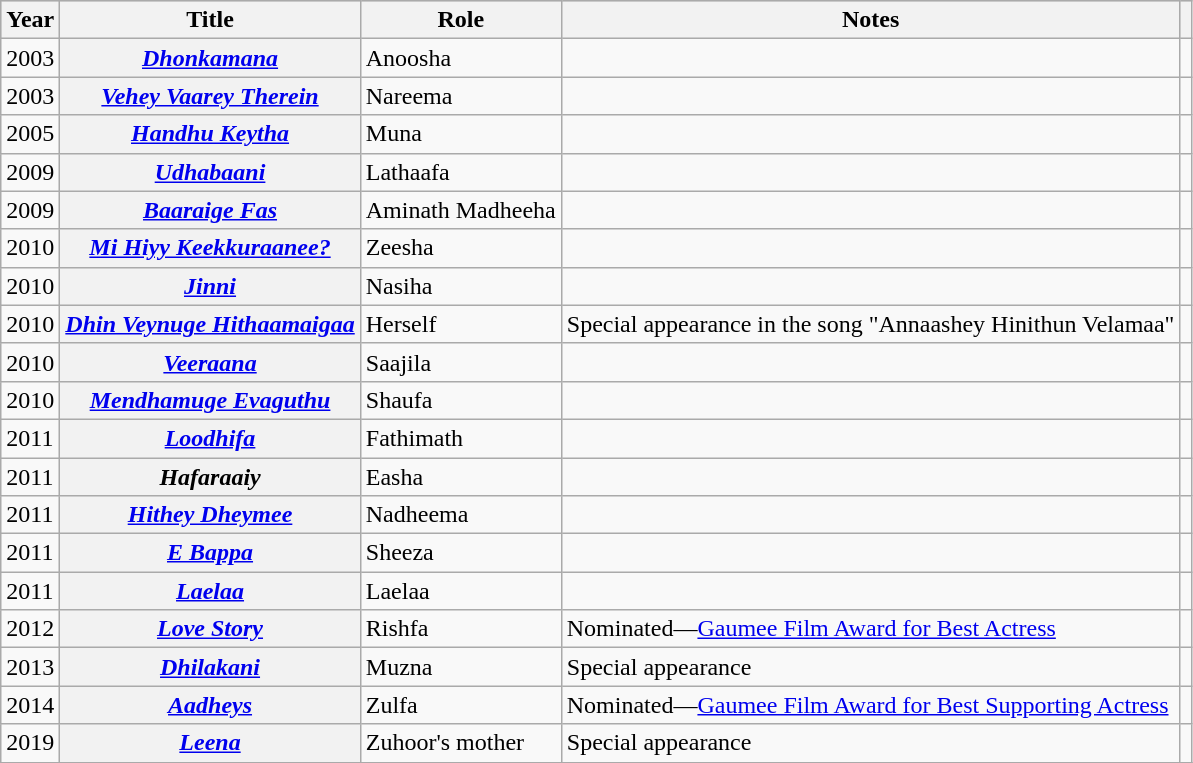<table class="wikitable sortable plainrowheaders">
<tr style="background:#ccc; text-align:center;">
<th scope="col">Year</th>
<th scope="col">Title</th>
<th scope="col">Role</th>
<th scope="col">Notes</th>
<th scope="col" class="unsortable"></th>
</tr>
<tr>
<td>2003</td>
<th scope="row"><em><a href='#'>Dhonkamana</a></em></th>
<td>Anoosha</td>
<td></td>
<td style="text-align: center;"></td>
</tr>
<tr>
<td>2003</td>
<th scope="row"><em><a href='#'>Vehey Vaarey Therein</a></em></th>
<td>Nareema</td>
<td></td>
<td style="text-align: center;"></td>
</tr>
<tr>
<td>2005</td>
<th scope="row"><em><a href='#'>Handhu Keytha</a></em></th>
<td>Muna</td>
<td></td>
<td style="text-align: center;"></td>
</tr>
<tr>
<td>2009</td>
<th scope="row"><em><a href='#'>Udhabaani</a></em></th>
<td>Lathaafa</td>
<td></td>
<td style="text-align: center;"></td>
</tr>
<tr>
<td>2009</td>
<th scope="row"><em><a href='#'>Baaraige Fas</a></em></th>
<td>Aminath Madheeha</td>
<td></td>
<td style="text-align: center;"></td>
</tr>
<tr>
<td>2010</td>
<th scope="row"><em><a href='#'>Mi Hiyy Keekkuraanee?</a></em></th>
<td>Zeesha</td>
<td></td>
<td style="text-align: center;"></td>
</tr>
<tr>
<td>2010</td>
<th scope="row"><em><a href='#'>Jinni</a></em></th>
<td>Nasiha</td>
<td></td>
<td style="text-align: center;"></td>
</tr>
<tr>
<td>2010</td>
<th scope="row"><em><a href='#'>Dhin Veynuge Hithaamaigaa</a></em></th>
<td>Herself</td>
<td>Special appearance in the song "Annaashey Hinithun Velamaa"</td>
<td style="text-align: center;"></td>
</tr>
<tr>
<td>2010</td>
<th scope="row"><em><a href='#'>Veeraana</a></em></th>
<td>Saajila</td>
<td></td>
<td style="text-align: center;"></td>
</tr>
<tr>
<td>2010</td>
<th scope="row"><em><a href='#'>Mendhamuge Evaguthu</a></em></th>
<td>Shaufa</td>
<td></td>
<td style="text-align: center;"></td>
</tr>
<tr>
<td>2011</td>
<th scope="row"><em><a href='#'>Loodhifa</a></em></th>
<td>Fathimath</td>
<td></td>
<td style="text-align: center;"></td>
</tr>
<tr>
<td>2011</td>
<th scope="row"><em>Hafaraaiy</em></th>
<td>Easha</td>
<td></td>
<td></td>
</tr>
<tr>
<td>2011</td>
<th scope="row"><em><a href='#'>Hithey Dheymee</a></em></th>
<td>Nadheema</td>
<td></td>
<td style="text-align: center;"></td>
</tr>
<tr>
<td>2011</td>
<th scope="row"><em><a href='#'>E Bappa</a></em></th>
<td>Sheeza</td>
<td></td>
<td style="text-align: center;"></td>
</tr>
<tr>
<td>2011</td>
<th scope="row"><em><a href='#'>Laelaa</a></em></th>
<td>Laelaa</td>
<td></td>
<td style="text-align: center;"></td>
</tr>
<tr>
<td>2012</td>
<th scope="row"><em><a href='#'>Love Story</a></em></th>
<td>Rishfa</td>
<td>Nominated—<a href='#'>Gaumee Film Award for Best Actress</a></td>
<td style="text-align: center;"></td>
</tr>
<tr>
<td>2013</td>
<th scope="row"><em><a href='#'>Dhilakani</a></em></th>
<td>Muzna</td>
<td>Special appearance</td>
<td style="text-align: center;"></td>
</tr>
<tr>
<td>2014</td>
<th scope="row"><em><a href='#'>Aadheys</a></em></th>
<td>Zulfa</td>
<td>Nominated—<a href='#'>Gaumee Film Award for Best Supporting Actress</a></td>
<td style="text-align: center;"></td>
</tr>
<tr>
<td>2019</td>
<th scope="row"><em><a href='#'>Leena</a></em></th>
<td>Zuhoor's mother</td>
<td>Special appearance</td>
<td style="text-align: center;"></td>
</tr>
<tr>
</tr>
</table>
